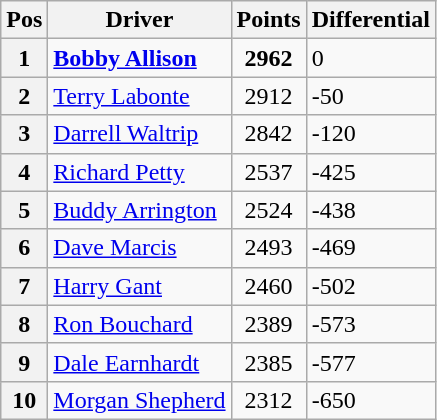<table class="wikitable">
<tr>
<th>Pos</th>
<th>Driver</th>
<th>Points</th>
<th>Differential</th>
</tr>
<tr>
<th>1</th>
<td><strong><a href='#'>Bobby Allison</a></strong></td>
<td style="text-align:center;"><strong>2962</strong></td>
<td>0</td>
</tr>
<tr>
<th>2</th>
<td><a href='#'>Terry Labonte</a></td>
<td style="text-align:center;">2912</td>
<td>-50</td>
</tr>
<tr>
<th>3</th>
<td><a href='#'>Darrell Waltrip</a></td>
<td style="text-align:center;">2842</td>
<td>-120</td>
</tr>
<tr>
<th>4</th>
<td><a href='#'>Richard Petty</a></td>
<td style="text-align:center;">2537</td>
<td>-425</td>
</tr>
<tr>
<th>5</th>
<td><a href='#'>Buddy Arrington</a></td>
<td style="text-align:center;">2524</td>
<td>-438</td>
</tr>
<tr>
<th>6</th>
<td><a href='#'>Dave Marcis</a></td>
<td style="text-align:center;">2493</td>
<td>-469</td>
</tr>
<tr>
<th>7</th>
<td><a href='#'>Harry Gant</a></td>
<td style="text-align:center;">2460</td>
<td>-502</td>
</tr>
<tr>
<th>8</th>
<td><a href='#'>Ron Bouchard</a></td>
<td style="text-align:center;">2389</td>
<td>-573</td>
</tr>
<tr>
<th>9</th>
<td><a href='#'>Dale Earnhardt</a></td>
<td style="text-align:center;">2385</td>
<td>-577</td>
</tr>
<tr>
<th>10</th>
<td><a href='#'>Morgan Shepherd</a></td>
<td style="text-align:center;">2312</td>
<td>-650</td>
</tr>
</table>
